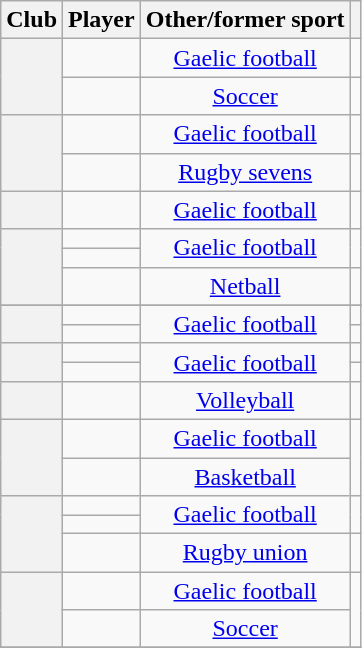<table class="wikitable sortable plainrowheaders" style="text-align:center;">
<tr>
<th scope="col">Club</th>
<th scope="col">Player</th>
<th scope="col">Other/former sport</th>
<th class="unsortable"></th>
</tr>
<tr>
<th scope="row" rowspan=2></th>
<td></td>
<td><a href='#'>Gaelic football</a></td>
<td></td>
</tr>
<tr>
<td></td>
<td><a href='#'>Soccer</a></td>
<td></td>
</tr>
<tr>
<th scope="row" rowspan=2></th>
<td></td>
<td><a href='#'>Gaelic football</a></td>
<td></td>
</tr>
<tr>
<td></td>
<td><a href='#'>Rugby sevens</a></td>
<td></td>
</tr>
<tr>
<th scope="row"></th>
<td></td>
<td><a href='#'>Gaelic football</a></td>
<td></td>
</tr>
<tr>
<th scope="row" rowspan=3></th>
<td></td>
<td rowspan=2><a href='#'>Gaelic football</a></td>
<td rowspan=2></td>
</tr>
<tr>
<td></td>
</tr>
<tr>
<td></td>
<td><a href='#'>Netball</a></td>
<td></td>
</tr>
<tr>
</tr>
<tr>
<th scope="row" rowspan=2></th>
<td></td>
<td rowspan=2><a href='#'>Gaelic football</a></td>
<td></td>
</tr>
<tr>
<td></td>
<td></td>
</tr>
<tr>
<th scope="row" rowspan=2></th>
<td></td>
<td rowspan=2><a href='#'>Gaelic football</a></td>
<td></td>
</tr>
<tr>
<td></td>
<td></td>
</tr>
<tr>
<th scope="row"></th>
<td></td>
<td><a href='#'>Volleyball</a></td>
<td></td>
</tr>
<tr>
<th scope="row" rowspan=2></th>
<td></td>
<td><a href='#'>Gaelic football</a></td>
<td rowspan=2></td>
</tr>
<tr>
<td></td>
<td><a href='#'>Basketball</a></td>
</tr>
<tr>
<th scope="row" rowspan=3></th>
<td></td>
<td rowspan=2><a href='#'>Gaelic football</a></td>
<td rowspan=2></td>
</tr>
<tr>
<td></td>
</tr>
<tr>
<td></td>
<td><a href='#'>Rugby union</a></td>
<td></td>
</tr>
<tr>
<th scope="row" rowspan=2></th>
<td></td>
<td><a href='#'>Gaelic football</a></td>
<td rowspan=2></td>
</tr>
<tr>
<td></td>
<td><a href='#'>Soccer</a></td>
</tr>
<tr>
</tr>
</table>
